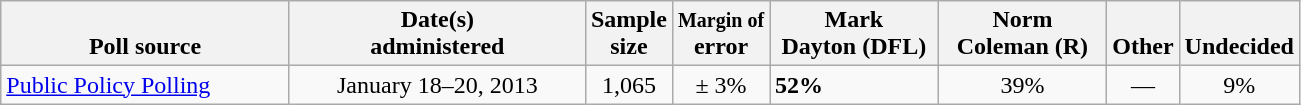<table class="wikitable">
<tr valign= bottom>
<th style="width:185px;">Poll source</th>
<th style="width:190px;">Date(s)<br>administered</th>
<th class=small>Sample<br>size</th>
<th><small>Margin of</small><br>error</th>
<th style="width:105px;">Mark<br>Dayton (DFL)</th>
<th style="width:105px;">Norm<br>Coleman (R)</th>
<th style="width:40px;">Other</th>
<th style="width:40px;">Undecided</th>
</tr>
<tr>
<td><a href='#'>Public Policy Polling</a></td>
<td align=center>January 18–20, 2013</td>
<td align=center>1,065</td>
<td align=center>± 3%</td>
<td><strong>52%</strong></td>
<td align=center>39%</td>
<td align=center>—</td>
<td align=center>9%</td>
</tr>
</table>
